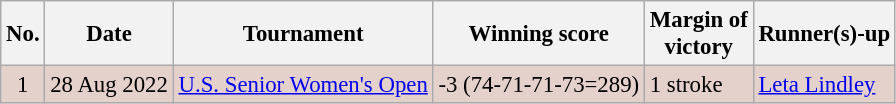<table class="wikitable" style="font-size:95%;">
<tr>
<th>No.</th>
<th>Date</th>
<th>Tournament</th>
<th>Winning score</th>
<th>Margin of<br>victory</th>
<th>Runner(s)-up</th>
</tr>
<tr style="background:#e5d1cb;">
<td align=center>1</td>
<td>28 Aug 2022</td>
<td><a href='#'>U.S. Senior Women's Open</a></td>
<td>-3 (74-71-71-73=289)</td>
<td>1 stroke</td>
<td> <a href='#'>Leta Lindley</a></td>
</tr>
</table>
